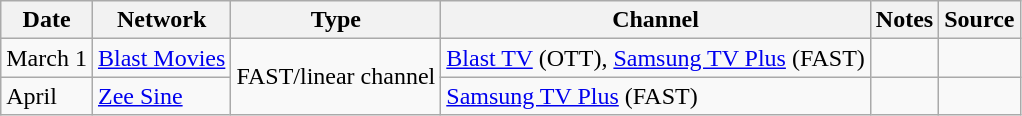<table class="wikitable">
<tr>
<th>Date</th>
<th>Network</th>
<th>Type</th>
<th>Channel</th>
<th>Notes</th>
<th>Source</th>
</tr>
<tr>
<td>March 1</td>
<td><a href='#'>Blast Movies</a></td>
<td rowspan="2">FAST/linear channel</td>
<td><a href='#'>Blast TV</a> (OTT), <a href='#'>Samsung TV Plus</a> (FAST)</td>
<td></td>
<td></td>
</tr>
<tr>
<td>April</td>
<td><a href='#'>Zee Sine</a></td>
<td><a href='#'>Samsung TV Plus</a> (FAST)</td>
<td></td>
</tr>
</table>
